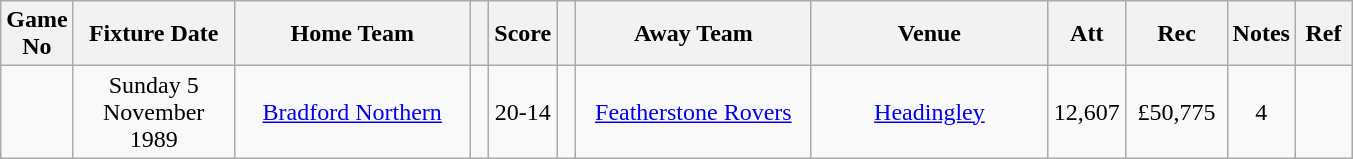<table class="wikitable" style="text-align:center;">
<tr>
<th width=20 abbr="No">Game No</th>
<th width=100 abbr="Date">Fixture Date</th>
<th width=150 abbr="Home Team">Home Team</th>
<th width=5 abbr="space"></th>
<th width=20 abbr="Score">Score</th>
<th width=5 abbr="space"></th>
<th width=150 abbr="Away Team">Away Team</th>
<th width=150 abbr="Venue">Venue</th>
<th width=45 abbr="Att">Att</th>
<th width=60 abbr="Rec">Rec</th>
<th width=20 abbr="Notes">Notes</th>
<th width=30 abbr="Ref">Ref</th>
</tr>
<tr>
<td></td>
<td>Sunday 5 November 1989</td>
<td><a href='#'>Bradford Northern</a></td>
<td></td>
<td>20-14</td>
<td></td>
<td><a href='#'>Featherstone Rovers</a></td>
<td><a href='#'>Headingley</a></td>
<td>12,607</td>
<td>£50,775</td>
<td>4</td>
<td></td>
</tr>
</table>
